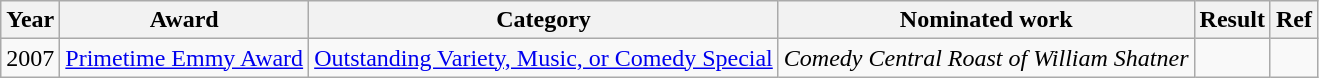<table class="wikitable sortable">
<tr>
<th>Year</th>
<th>Award</th>
<th>Category</th>
<th>Nominated work</th>
<th>Result</th>
<th>Ref</th>
</tr>
<tr>
<td>2007</td>
<td><a href='#'>Primetime Emmy Award</a></td>
<td><a href='#'>Outstanding Variety, Music, or Comedy Special</a></td>
<td><em>Comedy Central Roast of William Shatner</em></td>
<td></td>
<td></td>
</tr>
</table>
